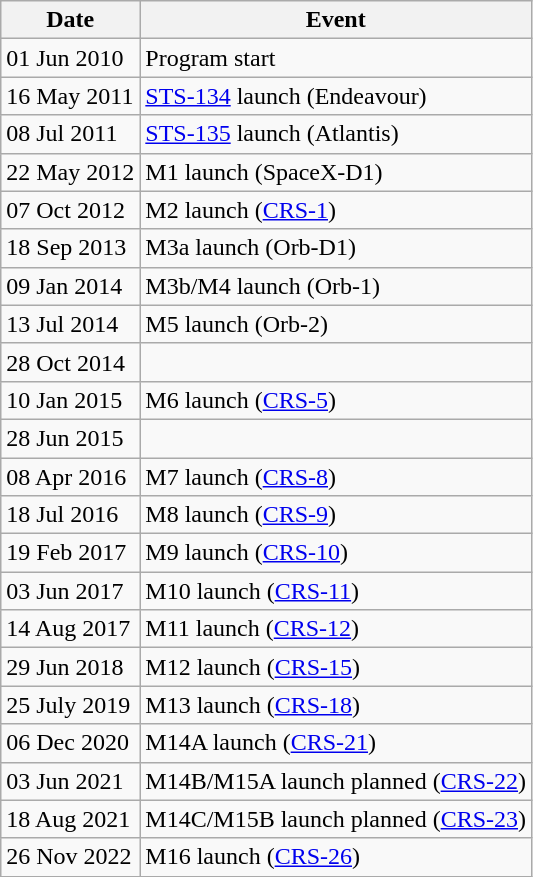<table table class=wikitable>
<tr>
<th>Date</th>
<th>Event</th>
</tr>
<tr>
<td>01 Jun 2010</td>
<td>Program start</td>
</tr>
<tr>
<td>16 May 2011</td>
<td><a href='#'>STS-134</a> launch (Endeavour)</td>
</tr>
<tr>
<td>08 Jul 2011</td>
<td><a href='#'>STS-135</a> launch (Atlantis)</td>
</tr>
<tr>
<td>22 May 2012</td>
<td>M1 launch (SpaceX-D1)</td>
</tr>
<tr>
<td>07 Oct 2012</td>
<td>M2 launch (<a href='#'>CRS-1</a>)</td>
</tr>
<tr>
<td>18 Sep 2013</td>
<td>M3a launch (Orb-D1)</td>
</tr>
<tr>
<td>09 Jan 2014</td>
<td>M3b/M4 launch (Orb-1)</td>
</tr>
<tr>
<td>13 Jul 2014</td>
<td>M5 launch (Orb-2)</td>
</tr>
<tr>
<td>28 Oct 2014</td>
<td></td>
</tr>
<tr>
<td>10 Jan 2015</td>
<td>M6 launch (<a href='#'>CRS-5</a>)</td>
</tr>
<tr>
<td>28 Jun 2015</td>
<td></td>
</tr>
<tr>
<td>08 Apr 2016</td>
<td>M7 launch (<a href='#'>CRS-8</a>)</td>
</tr>
<tr>
<td>18 Jul 2016</td>
<td>M8 launch (<a href='#'>CRS-9</a>)</td>
</tr>
<tr>
<td>19 Feb 2017</td>
<td>M9 launch (<a href='#'>CRS-10</a>)</td>
</tr>
<tr>
<td>03 Jun 2017</td>
<td>M10 launch (<a href='#'>CRS-11</a>)</td>
</tr>
<tr>
<td>14 Aug 2017</td>
<td>M11 launch (<a href='#'>CRS-12</a>)</td>
</tr>
<tr>
<td>29 Jun 2018</td>
<td>M12 launch (<a href='#'>CRS-15</a>)</td>
</tr>
<tr>
<td>25 July 2019</td>
<td>M13 launch (<a href='#'>CRS-18</a>)</td>
</tr>
<tr>
<td>06 Dec 2020</td>
<td>M14A launch (<a href='#'>CRS-21</a>)</td>
</tr>
<tr>
<td>03 Jun 2021</td>
<td>M14B/M15A launch planned (<a href='#'>CRS-22</a>)</td>
</tr>
<tr>
<td>18 Aug 2021</td>
<td>M14C/M15B launch planned (<a href='#'>CRS-23</a>)</td>
</tr>
<tr>
<td>26 Nov 2022</td>
<td>M16 launch (<a href='#'>CRS-26</a>)</td>
</tr>
</table>
